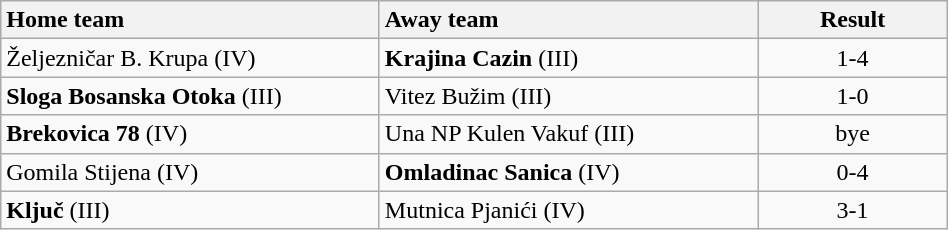<table class="wikitable" style="width:50%">
<tr>
<th style="width:40%; text-align:left">Home team</th>
<th style="width:40%; text-align:left">Away team</th>
<th>Result</th>
</tr>
<tr>
<td>Željezničar B. Krupa (IV)</td>
<td><strong>Krajina Cazin</strong> (III)</td>
<td style="text-align:center">1-4</td>
</tr>
<tr>
<td><strong>Sloga Bosanska Otoka</strong> (III)</td>
<td>Vitez Bužim (III)</td>
<td style="text-align:center">1-0</td>
</tr>
<tr>
<td><strong>Brekovica 78</strong> (IV)</td>
<td>Una NP Kulen Vakuf (III)</td>
<td style="text-align:center">bye</td>
</tr>
<tr>
<td>Gomila Stijena (IV)</td>
<td><strong>Omladinac Sanica</strong> (IV)</td>
<td style="text-align:center">0-4</td>
</tr>
<tr>
<td><strong>Ključ</strong> (III)</td>
<td>Mutnica Pjanići (IV)</td>
<td style="text-align:center">3-1</td>
</tr>
</table>
